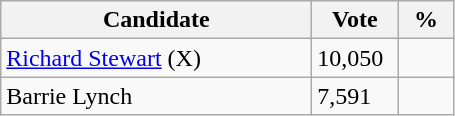<table class="wikitable">
<tr>
<th bgcolor="#DDDDFF" width="200px">Candidate</th>
<th bgcolor="#DDDDFF" width="50px">Vote</th>
<th bgcolor="#DDDDFF" width="30px">%</th>
</tr>
<tr>
<td><a href='#'>Richard Stewart</a> (X)</td>
<td>10,050</td>
<td></td>
</tr>
<tr>
<td>Barrie Lynch</td>
<td>7,591</td>
<td></td>
</tr>
</table>
